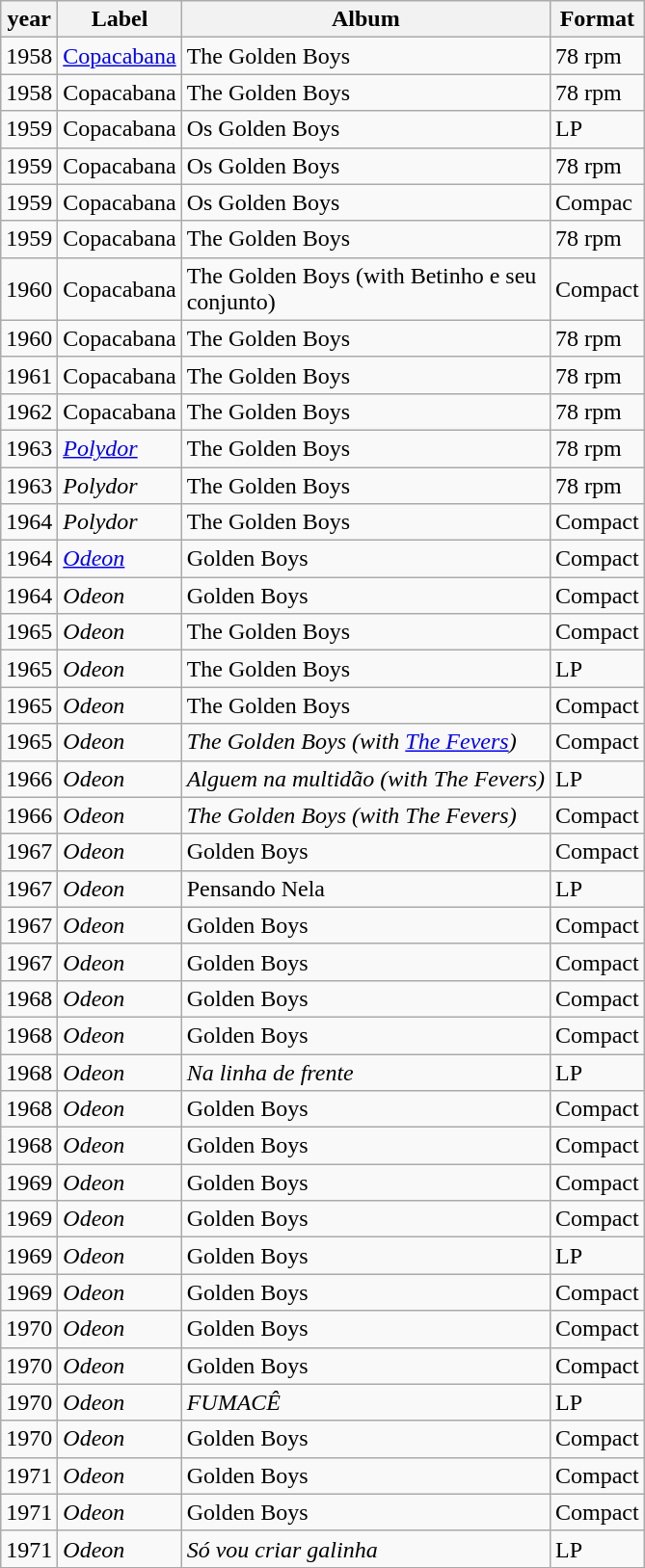<table class="wikitable">
<tr>
<th>year</th>
<th>Label</th>
<th>Album</th>
<th>Format</th>
</tr>
<tr>
<td>1958</td>
<td><a href='#'>Copacabana</a></td>
<td>The Golden Boys</td>
<td>78 rpm</td>
</tr>
<tr>
<td>1958</td>
<td>Copacabana</td>
<td>The Golden Boys</td>
<td>78 rpm</td>
</tr>
<tr>
<td>1959</td>
<td>Copacabana</td>
<td>Os Golden Boys</td>
<td>LP</td>
</tr>
<tr>
<td>1959</td>
<td>Copacabana</td>
<td>Os Golden Boys</td>
<td>78 rpm</td>
</tr>
<tr>
<td>1959</td>
<td>Copacabana</td>
<td>Os Golden Boys</td>
<td>Compac</td>
</tr>
<tr>
<td>1959</td>
<td>Copacabana</td>
<td>The Golden Boys</td>
<td>78 rpm</td>
</tr>
<tr>
<td>1960</td>
<td>Copacabana</td>
<td>The Golden Boys (with Betinho e seu<br>conjunto)</td>
<td>Compact</td>
</tr>
<tr>
<td>1960</td>
<td>Copacabana</td>
<td>The Golden Boys</td>
<td>78 rpm</td>
</tr>
<tr>
<td>1961</td>
<td>Copacabana</td>
<td>The Golden Boys</td>
<td>78 rpm</td>
</tr>
<tr>
<td>1962</td>
<td>Copacabana</td>
<td>The Golden Boys</td>
<td>78 rpm</td>
</tr>
<tr>
<td>1963</td>
<td><em><a href='#'>Polydor</a></em></td>
<td>The Golden Boys</td>
<td>78 rpm</td>
</tr>
<tr>
<td>1963</td>
<td><em>Polydor</em></td>
<td>The Golden Boys</td>
<td>78 rpm</td>
</tr>
<tr>
<td>1964</td>
<td><em>Polydor</em></td>
<td>The Golden Boys</td>
<td>Compact</td>
</tr>
<tr>
<td>1964</td>
<td><em><a href='#'>Odeon</a></em></td>
<td>Golden Boys</td>
<td>Compact</td>
</tr>
<tr>
<td>1964</td>
<td><em>Odeon</em></td>
<td>Golden Boys</td>
<td>Compact</td>
</tr>
<tr>
<td>1965</td>
<td><em>Odeon</em></td>
<td>The Golden Boys</td>
<td>Compact</td>
</tr>
<tr>
<td>1965</td>
<td><em>Odeon</em></td>
<td>The Golden Boys</td>
<td>LP</td>
</tr>
<tr>
<td>1965</td>
<td><em>Odeon</em></td>
<td>The Golden Boys</td>
<td>Compact</td>
</tr>
<tr>
<td>1965</td>
<td><em>Odeon</em></td>
<td><em>The Golden Boys (with <a href='#'>The Fevers</a>)</em></td>
<td>Compact</td>
</tr>
<tr>
<td>1966</td>
<td><em>Odeon</em></td>
<td><em>Alguem na multidão (with The Fevers)</em></td>
<td>LP</td>
</tr>
<tr>
<td>1966</td>
<td><em>Odeon</em></td>
<td><em>The Golden Boys (with The Fevers)</em></td>
<td>Compact</td>
</tr>
<tr>
<td>1967</td>
<td><em>Odeon</em></td>
<td>Golden Boys</td>
<td>Compact</td>
</tr>
<tr>
<td>1967</td>
<td><em>Odeon</em></td>
<td>Pensando Nela</td>
<td>LP</td>
</tr>
<tr>
<td>1967</td>
<td><em>Odeon</em></td>
<td>Golden Boys</td>
<td>Compact</td>
</tr>
<tr>
<td>1967</td>
<td><em>Odeon</em></td>
<td>Golden Boys</td>
<td>Compact</td>
</tr>
<tr>
<td>1968</td>
<td><em>Odeon</em></td>
<td>Golden Boys</td>
<td>Compact</td>
</tr>
<tr>
<td>1968</td>
<td><em>Odeon</em></td>
<td>Golden Boys</td>
<td>Compact</td>
</tr>
<tr>
<td>1968</td>
<td><em>Odeon</em></td>
<td><em>Na linha de frente</em></td>
<td>LP</td>
</tr>
<tr>
<td>1968</td>
<td><em>Odeon</em></td>
<td>Golden Boys</td>
<td>Compact</td>
</tr>
<tr>
<td>1968</td>
<td><em>Odeon</em></td>
<td>Golden Boys</td>
<td>Compact</td>
</tr>
<tr>
<td>1969</td>
<td><em>Odeon</em></td>
<td>Golden Boys</td>
<td>Compact</td>
</tr>
<tr>
<td>1969</td>
<td><em>Odeon</em></td>
<td>Golden Boys</td>
<td>Compact</td>
</tr>
<tr>
<td>1969</td>
<td><em>Odeon</em></td>
<td>Golden Boys</td>
<td>LP</td>
</tr>
<tr>
<td>1969</td>
<td><em>Odeon</em></td>
<td>Golden Boys</td>
<td>Compact</td>
</tr>
<tr>
<td>1970</td>
<td><em>Odeon</em></td>
<td>Golden Boys</td>
<td>Compact</td>
</tr>
<tr>
<td>1970</td>
<td><em>Odeon</em></td>
<td>Golden Boys</td>
<td>Compact</td>
</tr>
<tr>
<td>1970</td>
<td><em>Odeon</em></td>
<td><em>FUMACÊ</em></td>
<td>LP</td>
</tr>
<tr>
<td>1970</td>
<td><em>Odeon</em></td>
<td>Golden Boys</td>
<td>Compact</td>
</tr>
<tr>
<td>1971</td>
<td><em>Odeon</em></td>
<td>Golden Boys</td>
<td>Compact</td>
</tr>
<tr>
<td>1971</td>
<td><em>Odeon</em></td>
<td>Golden Boys</td>
<td>Compact</td>
</tr>
<tr>
<td>1971</td>
<td><em>Odeon</em></td>
<td><em>Só vou criar galinha</em></td>
<td>LP</td>
</tr>
</table>
